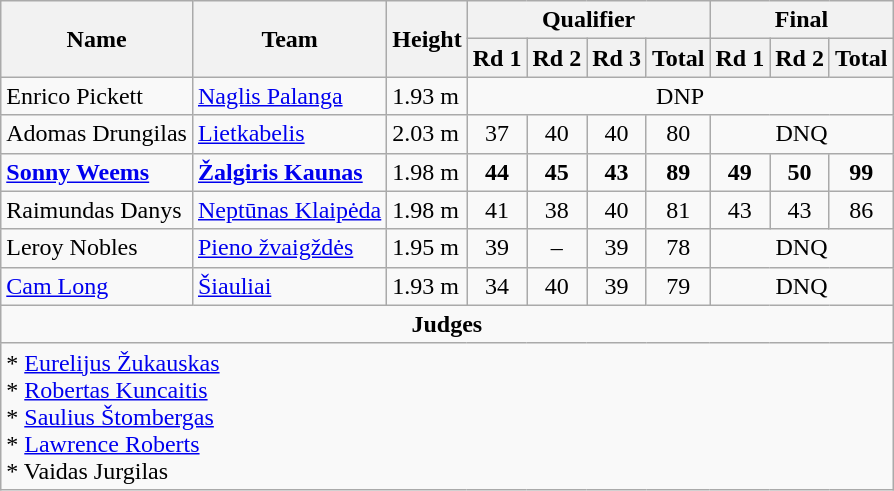<table class="wikitable">
<tr>
<th rowspan="2">Name</th>
<th rowspan="2">Team</th>
<th rowspan="2">Height</th>
<th colspan="4">Qualifier</th>
<th colspan="3">Final</th>
</tr>
<tr>
<th>Rd 1</th>
<th>Rd 2</th>
<th>Rd 3</th>
<th>Total</th>
<th>Rd 1</th>
<th>Rd 2</th>
<th>Total</th>
</tr>
<tr>
<td> Enrico Pickett</td>
<td><a href='#'>Naglis Palanga</a></td>
<td>1.93 m</td>
<td colspan="7" align="center">DNP</td>
</tr>
<tr>
<td> Adomas Drungilas</td>
<td><a href='#'>Lietkabelis</a></td>
<td>2.03 m</td>
<td align="center">37</td>
<td align="center">40</td>
<td align="center">40</td>
<td align="center">80</td>
<td colspan="3" align="center">DNQ</td>
</tr>
<tr>
<td> <strong><a href='#'>Sonny Weems</a></strong></td>
<td><strong><a href='#'>Žalgiris Kaunas</a></strong></td>
<td>1.98 m</td>
<td align="center"><strong>44</strong></td>
<td align="center"><strong>45</strong></td>
<td align="center"><strong>43</strong></td>
<td align="center"><strong>89</strong></td>
<td align="center"><strong>49</strong></td>
<td align="center"><strong>50</strong></td>
<td align="center"><strong>99</strong></td>
</tr>
<tr>
<td> Raimundas Danys</td>
<td><a href='#'>Neptūnas Klaipėda</a></td>
<td>1.98 m</td>
<td align="center">41</td>
<td align="center">38</td>
<td align="center">40</td>
<td align="center">81</td>
<td align="center">43</td>
<td align="center">43</td>
<td align="center">86</td>
</tr>
<tr>
<td> Leroy Nobles</td>
<td><a href='#'>Pieno žvaigždės</a></td>
<td>1.95 m</td>
<td align="center">39</td>
<td align="center">–</td>
<td align="center">39</td>
<td align="center">78</td>
<td colspan="3" align="center">DNQ</td>
</tr>
<tr>
<td> <a href='#'>Cam Long</a></td>
<td><a href='#'>Šiauliai</a></td>
<td>1.93 m</td>
<td align="center">34</td>
<td align="center">40</td>
<td align="center">39</td>
<td align="center">79</td>
<td colspan="3" align="center">DNQ</td>
</tr>
<tr>
<td colspan="10" align="center"><strong>Judges</strong></td>
</tr>
<tr>
<td colspan="10">* <a href='#'>Eurelijus Žukauskas</a> <br> * <a href='#'>Robertas Kuncaitis</a><br> * <a href='#'>Saulius Štombergas</a> <br> * <a href='#'>Lawrence Roberts</a> <br> * Vaidas Jurgilas</td>
</tr>
</table>
